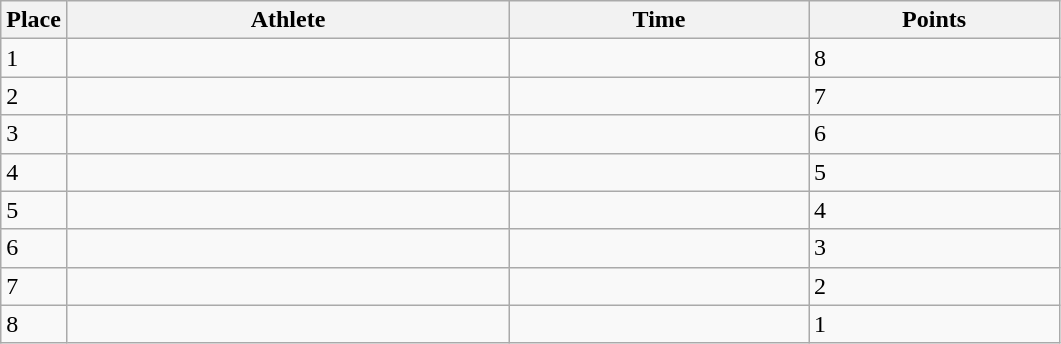<table class=wikitable>
<tr>
<th>Place</th>
<th style="width:18em">Athlete</th>
<th style="width:12em">Time</th>
<th style="width:10em">Points</th>
</tr>
<tr>
<td>1</td>
<td></td>
<td> </td>
<td>8</td>
</tr>
<tr>
<td>2</td>
<td></td>
<td> </td>
<td>7</td>
</tr>
<tr>
<td>3</td>
<td></td>
<td>  </td>
<td>6</td>
</tr>
<tr>
<td>4</td>
<td></td>
<td> </td>
<td>5</td>
</tr>
<tr>
<td>5</td>
<td></td>
<td>  </td>
<td>4</td>
</tr>
<tr>
<td>6</td>
<td></td>
<td> </td>
<td>3</td>
</tr>
<tr>
<td>7</td>
<td></td>
<td> </td>
<td>2</td>
</tr>
<tr>
<td>8</td>
<td></td>
<td> </td>
<td>1</td>
</tr>
</table>
